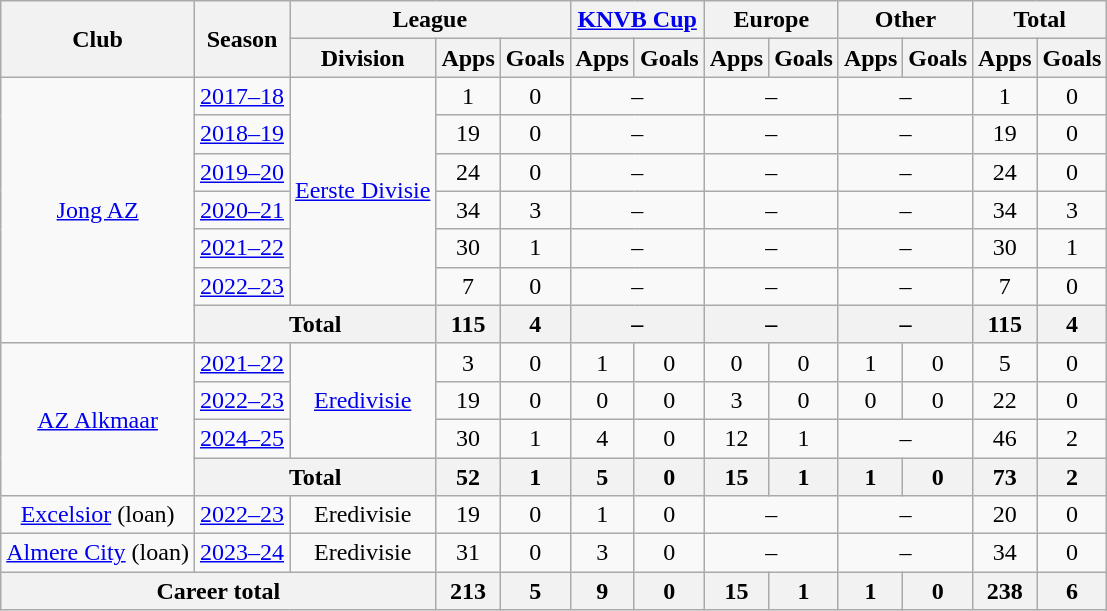<table class="wikitable" style="text-align:center">
<tr>
<th rowspan="2">Club</th>
<th rowspan="2">Season</th>
<th colspan="3">League</th>
<th colspan="2"><a href='#'>KNVB Cup</a></th>
<th colspan="2">Europe</th>
<th colspan="2">Other</th>
<th colspan="2">Total</th>
</tr>
<tr>
<th>Division</th>
<th>Apps</th>
<th>Goals</th>
<th>Apps</th>
<th>Goals</th>
<th>Apps</th>
<th>Goals</th>
<th>Apps</th>
<th>Goals</th>
<th>Apps</th>
<th>Goals</th>
</tr>
<tr>
<td rowspan="7"><a href='#'>Jong AZ</a></td>
<td><a href='#'>2017–18</a></td>
<td rowspan="6"><a href='#'>Eerste Divisie</a></td>
<td>1</td>
<td>0</td>
<td colspan="2">–</td>
<td colspan="2">–</td>
<td colspan="2">–</td>
<td>1</td>
<td>0</td>
</tr>
<tr>
<td><a href='#'>2018–19</a></td>
<td>19</td>
<td>0</td>
<td colspan="2">–</td>
<td colspan="2">–</td>
<td colspan="2">–</td>
<td>19</td>
<td>0</td>
</tr>
<tr>
<td><a href='#'>2019–20</a></td>
<td>24</td>
<td>0</td>
<td colspan="2">–</td>
<td colspan="2">–</td>
<td colspan="2">–</td>
<td>24</td>
<td>0</td>
</tr>
<tr>
<td><a href='#'>2020–21</a></td>
<td>34</td>
<td>3</td>
<td colspan="2">–</td>
<td colspan="2">–</td>
<td colspan="2">–</td>
<td>34</td>
<td>3</td>
</tr>
<tr>
<td><a href='#'>2021–22</a></td>
<td>30</td>
<td>1</td>
<td colspan="2">–</td>
<td colspan="2">–</td>
<td colspan="2">–</td>
<td>30</td>
<td>1</td>
</tr>
<tr>
<td><a href='#'>2022–23</a></td>
<td>7</td>
<td>0</td>
<td colspan="2">–</td>
<td colspan="2">–</td>
<td colspan="2">–</td>
<td>7</td>
<td>0</td>
</tr>
<tr>
<th colspan="2">Total</th>
<th>115</th>
<th>4</th>
<th colspan="2">–</th>
<th colspan="2">–</th>
<th colspan="2">–</th>
<th>115</th>
<th>4</th>
</tr>
<tr>
<td rowspan="4"><a href='#'>AZ Alkmaar</a></td>
<td><a href='#'>2021–22</a></td>
<td rowspan="3"><a href='#'>Eredivisie</a></td>
<td>3</td>
<td>0</td>
<td>1</td>
<td>0</td>
<td>0</td>
<td>0</td>
<td>1</td>
<td>0</td>
<td>5</td>
<td>0</td>
</tr>
<tr>
<td><a href='#'>2022–23</a></td>
<td>19</td>
<td>0</td>
<td>0</td>
<td>0</td>
<td>3</td>
<td>0</td>
<td>0</td>
<td>0</td>
<td>22</td>
<td>0</td>
</tr>
<tr>
<td><a href='#'>2024–25</a></td>
<td>30</td>
<td>1</td>
<td>4</td>
<td>0</td>
<td>12</td>
<td>1</td>
<td colspan="2">–</td>
<td>46</td>
<td>2</td>
</tr>
<tr>
<th colspan="2">Total</th>
<th>52</th>
<th>1</th>
<th>5</th>
<th>0</th>
<th>15</th>
<th>1</th>
<th>1</th>
<th>0</th>
<th>73</th>
<th>2</th>
</tr>
<tr>
<td><a href='#'>Excelsior</a> (loan)</td>
<td><a href='#'>2022–23</a></td>
<td>Eredivisie</td>
<td>19</td>
<td>0</td>
<td>1</td>
<td>0</td>
<td colspan="2">–</td>
<td colspan="2">–</td>
<td>20</td>
<td>0</td>
</tr>
<tr>
<td><a href='#'>Almere City</a> (loan)</td>
<td><a href='#'>2023–24</a></td>
<td>Eredivisie</td>
<td>31</td>
<td>0</td>
<td>3</td>
<td>0</td>
<td colspan="2">–</td>
<td colspan="2">–</td>
<td>34</td>
<td>0</td>
</tr>
<tr>
<th colspan="3">Career total</th>
<th>213</th>
<th>5</th>
<th>9</th>
<th>0</th>
<th>15</th>
<th>1</th>
<th>1</th>
<th>0</th>
<th>238</th>
<th>6</th>
</tr>
</table>
